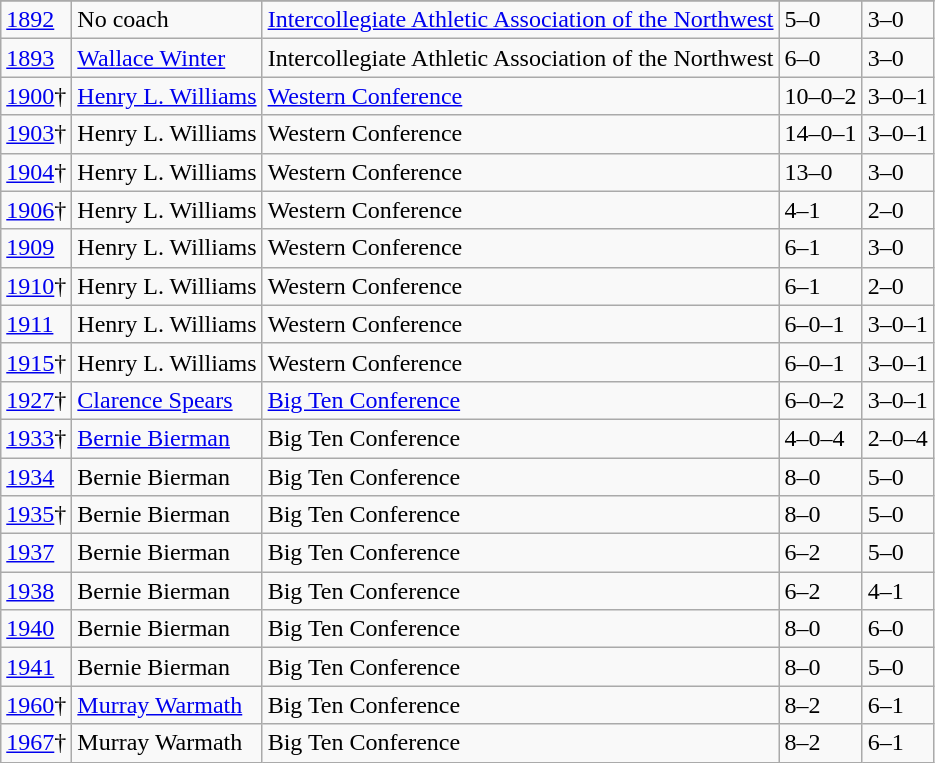<table class="wikitable">
<tr>
</tr>
<tr>
<td><a href='#'>1892</a></td>
<td>No coach</td>
<td><a href='#'>Intercollegiate Athletic Association of the Northwest</a></td>
<td>5–0</td>
<td>3–0</td>
</tr>
<tr>
<td><a href='#'>1893</a></td>
<td><a href='#'>Wallace Winter</a></td>
<td>Intercollegiate Athletic Association of the Northwest</td>
<td>6–0</td>
<td>3–0</td>
</tr>
<tr>
<td><a href='#'>1900</a>†</td>
<td><a href='#'>Henry L. Williams</a></td>
<td><a href='#'>Western Conference</a></td>
<td>10–0–2</td>
<td>3–0–1</td>
</tr>
<tr>
<td><a href='#'>1903</a>†</td>
<td>Henry L. Williams</td>
<td>Western Conference</td>
<td>14–0–1</td>
<td>3–0–1</td>
</tr>
<tr>
<td><a href='#'>1904</a>†</td>
<td>Henry L. Williams</td>
<td>Western Conference</td>
<td>13–0</td>
<td>3–0</td>
</tr>
<tr>
<td><a href='#'>1906</a>†</td>
<td>Henry L. Williams</td>
<td>Western Conference</td>
<td>4–1</td>
<td>2–0</td>
</tr>
<tr>
<td><a href='#'>1909</a></td>
<td>Henry L. Williams</td>
<td>Western Conference</td>
<td>6–1</td>
<td>3–0</td>
</tr>
<tr>
<td><a href='#'>1910</a>†</td>
<td>Henry L. Williams</td>
<td>Western Conference</td>
<td>6–1</td>
<td>2–0</td>
</tr>
<tr>
<td><a href='#'>1911</a></td>
<td>Henry L. Williams</td>
<td>Western Conference</td>
<td>6–0–1</td>
<td>3–0–1</td>
</tr>
<tr>
<td><a href='#'>1915</a>†</td>
<td>Henry L. Williams</td>
<td>Western Conference</td>
<td>6–0–1</td>
<td>3–0–1</td>
</tr>
<tr>
<td><a href='#'>1927</a>†</td>
<td><a href='#'>Clarence Spears</a></td>
<td><a href='#'>Big Ten Conference</a></td>
<td>6–0–2</td>
<td>3–0–1</td>
</tr>
<tr>
<td><a href='#'>1933</a>†</td>
<td><a href='#'>Bernie Bierman</a></td>
<td>Big Ten Conference</td>
<td>4–0–4</td>
<td>2–0–4</td>
</tr>
<tr>
<td><a href='#'>1934</a></td>
<td>Bernie Bierman</td>
<td>Big Ten Conference</td>
<td>8–0</td>
<td>5–0</td>
</tr>
<tr>
<td><a href='#'>1935</a>†</td>
<td>Bernie Bierman</td>
<td>Big Ten Conference</td>
<td>8–0</td>
<td>5–0</td>
</tr>
<tr>
<td><a href='#'>1937</a></td>
<td>Bernie Bierman</td>
<td>Big Ten Conference</td>
<td>6–2</td>
<td>5–0</td>
</tr>
<tr>
<td><a href='#'>1938</a></td>
<td>Bernie Bierman</td>
<td>Big Ten Conference</td>
<td>6–2</td>
<td>4–1</td>
</tr>
<tr>
<td><a href='#'>1940</a></td>
<td>Bernie Bierman</td>
<td>Big Ten Conference</td>
<td>8–0</td>
<td>6–0</td>
</tr>
<tr>
<td><a href='#'>1941</a></td>
<td>Bernie Bierman</td>
<td>Big Ten Conference</td>
<td>8–0</td>
<td>5–0</td>
</tr>
<tr>
<td><a href='#'>1960</a>†</td>
<td><a href='#'>Murray Warmath</a></td>
<td>Big Ten Conference</td>
<td>8–2</td>
<td>6–1</td>
</tr>
<tr>
<td><a href='#'>1967</a>†</td>
<td>Murray Warmath</td>
<td>Big Ten Conference</td>
<td>8–2</td>
<td>6–1</td>
</tr>
</table>
